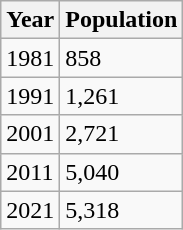<table class=wikitable>
<tr>
<th>Year</th>
<th>Population</th>
</tr>
<tr>
<td>1981</td>
<td>858</td>
</tr>
<tr>
<td>1991</td>
<td>1,261</td>
</tr>
<tr>
<td>2001</td>
<td>2,721</td>
</tr>
<tr>
<td>2011</td>
<td>5,040</td>
</tr>
<tr>
<td>2021</td>
<td>5,318</td>
</tr>
</table>
